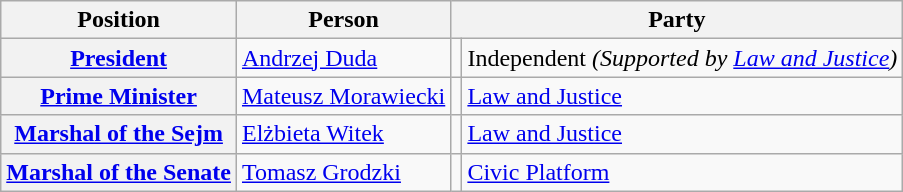<table class="wikitable">
<tr>
<th>Position</th>
<th>Person</th>
<th colspan=2>Party</th>
</tr>
<tr>
<th><a href='#'>President</a></th>
<td><a href='#'>Andrzej Duda</a></td>
<td></td>
<td>Independent <em>(Supported by <a href='#'>Law and Justice</a>)</em></td>
</tr>
<tr>
<th><a href='#'>Prime Minister</a></th>
<td><a href='#'>Mateusz Morawiecki</a></td>
<td></td>
<td><a href='#'>Law and Justice</a></td>
</tr>
<tr>
<th><a href='#'>Marshal of the Sejm</a></th>
<td><a href='#'>Elżbieta Witek</a></td>
<td></td>
<td><a href='#'>Law and Justice</a></td>
</tr>
<tr>
<th><a href='#'>Marshal of the Senate</a></th>
<td><a href='#'>Tomasz Grodzki</a></td>
<td></td>
<td><a href='#'>Civic Platform</a></td>
</tr>
</table>
